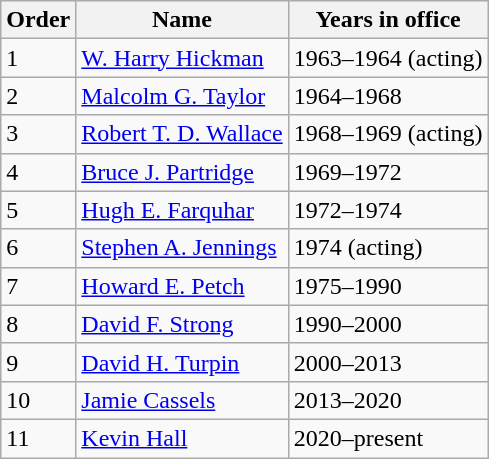<table class="wikitable">
<tr>
<th>Order</th>
<th>Name</th>
<th>Years in office</th>
</tr>
<tr>
<td>1</td>
<td><a href='#'>W. Harry Hickman</a></td>
<td>1963–1964 (acting)</td>
</tr>
<tr>
<td>2</td>
<td><a href='#'>Malcolm G. Taylor</a></td>
<td>1964–1968</td>
</tr>
<tr>
<td>3</td>
<td><a href='#'>Robert T. D. Wallace</a></td>
<td>1968–1969 (acting)</td>
</tr>
<tr>
<td>4</td>
<td><a href='#'>Bruce J. Partridge</a></td>
<td>1969–1972</td>
</tr>
<tr>
<td>5</td>
<td><a href='#'>Hugh E. Farquhar</a></td>
<td>1972–1974</td>
</tr>
<tr>
<td>6</td>
<td><a href='#'>Stephen A. Jennings</a></td>
<td>1974 (acting)</td>
</tr>
<tr>
<td>7</td>
<td><a href='#'>Howard E. Petch</a></td>
<td>1975–1990</td>
</tr>
<tr>
<td>8</td>
<td><a href='#'>David F. Strong</a></td>
<td>1990–2000</td>
</tr>
<tr>
<td>9</td>
<td><a href='#'>David H. Turpin</a></td>
<td>2000–2013</td>
</tr>
<tr>
<td>10</td>
<td><a href='#'>Jamie Cassels</a></td>
<td>2013–2020</td>
</tr>
<tr>
<td>11</td>
<td><a href='#'>Kevin Hall</a></td>
<td>2020–present</td>
</tr>
</table>
